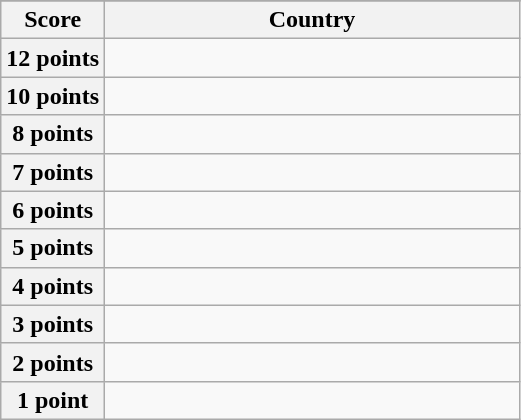<table class="wikitable">
<tr>
</tr>
<tr>
<th scope="col" style="width:20%;">Score</th>
<th scope="col">Country</th>
</tr>
<tr>
<th scope="row">12 points</th>
<td></td>
</tr>
<tr>
<th scope="row">10 points</th>
<td></td>
</tr>
<tr>
<th scope="row">8 points</th>
<td></td>
</tr>
<tr>
<th scope="row">7 points</th>
<td></td>
</tr>
<tr>
<th scope="row">6 points</th>
<td></td>
</tr>
<tr>
<th scope="row">5 points</th>
<td></td>
</tr>
<tr>
<th scope="row">4 points</th>
<td></td>
</tr>
<tr>
<th scope="row">3 points</th>
<td></td>
</tr>
<tr>
<th scope="row">2 points</th>
<td></td>
</tr>
<tr>
<th scope="row">1 point</th>
<td></td>
</tr>
</table>
